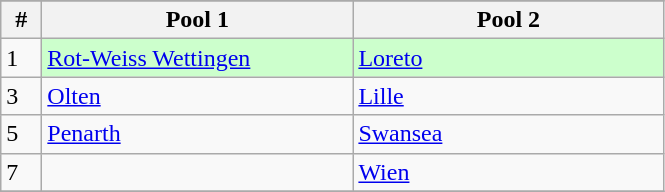<table class=wikitable>
<tr align=center>
</tr>
<tr>
<th width=20>#</th>
<th width=200>Pool 1</th>
<th width=200>Pool 2</th>
</tr>
<tr>
<td>1</td>
<td style="background:#cfc;"> <a href='#'>Rot-Weiss Wettingen</a></td>
<td style="background:#cfc;"> <a href='#'>Loreto</a></td>
</tr>
<tr>
<td>3</td>
<td> <a href='#'>Olten</a></td>
<td> <a href='#'>Lille</a></td>
</tr>
<tr>
<td>5</td>
<td> <a href='#'>Penarth</a></td>
<td> <a href='#'>Swansea</a></td>
</tr>
<tr>
<td>7</td>
<td></td>
<td> <a href='#'>Wien</a></td>
</tr>
<tr>
</tr>
</table>
